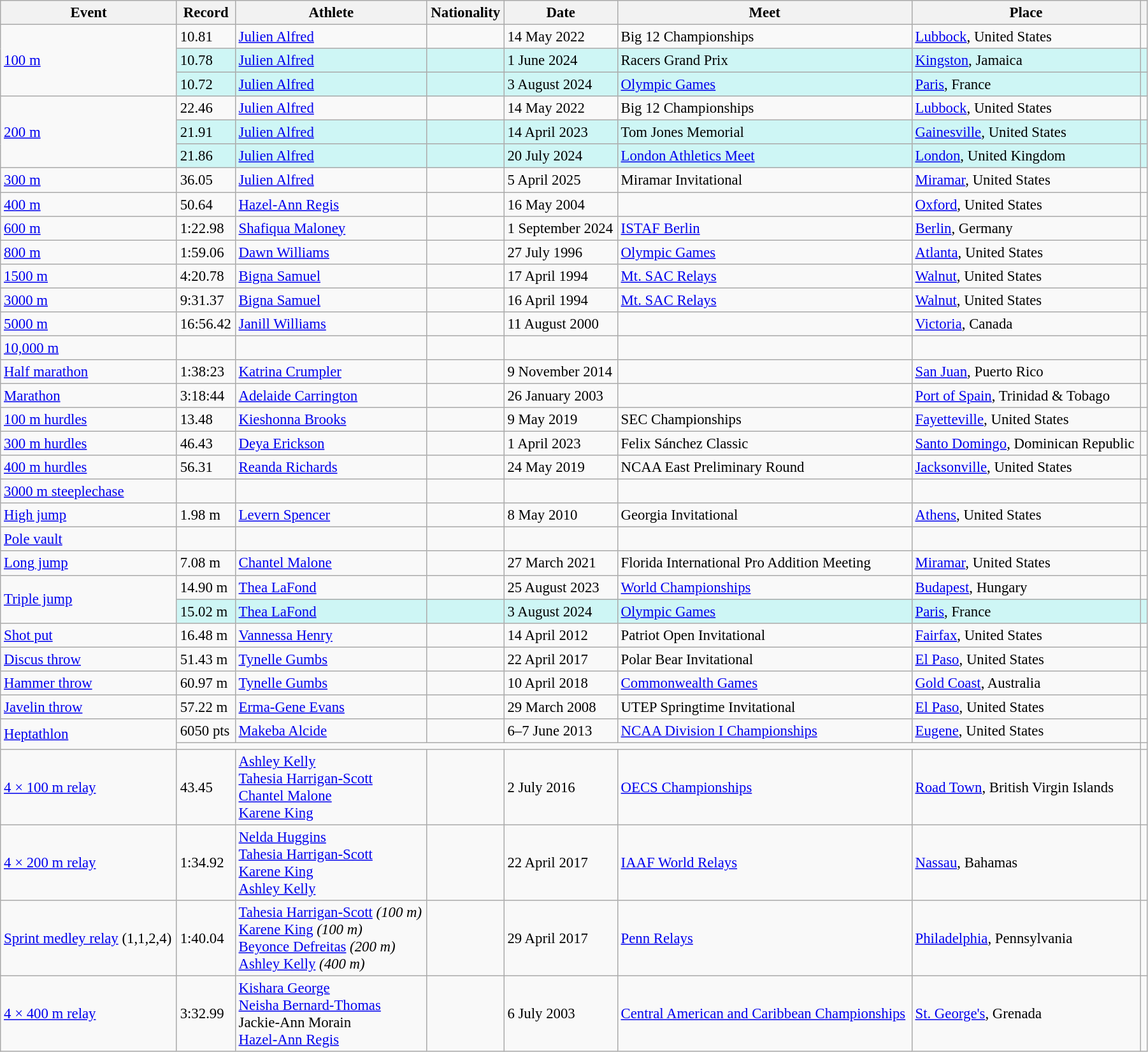<table class="wikitable" style="font-size:95%; width: 95%;">
<tr>
<th>Event</th>
<th>Record</th>
<th>Athlete</th>
<th>Nationality</th>
<th>Date</th>
<th>Meet</th>
<th>Place</th>
<th></th>
</tr>
<tr>
<td rowspan=3><a href='#'>100 m</a></td>
<td>10.81 </td>
<td><a href='#'>Julien Alfred</a></td>
<td></td>
<td>14 May 2022</td>
<td>Big 12 Championships</td>
<td><a href='#'>Lubbock</a>, United States</td>
<td></td>
</tr>
<tr style="background:#cef6f5;">
<td>10.78 </td>
<td><a href='#'>Julien Alfred</a></td>
<td></td>
<td>1 June 2024</td>
<td>Racers Grand Prix</td>
<td><a href='#'>Kingston</a>, Jamaica</td>
<td></td>
</tr>
<tr style="background:#cef6f5;">
<td>10.72 </td>
<td><a href='#'>Julien Alfred</a></td>
<td></td>
<td>3 August 2024</td>
<td><a href='#'>Olympic Games</a></td>
<td><a href='#'>Paris</a>, France</td>
<td></td>
</tr>
<tr>
<td rowspan=3><a href='#'>200 m</a></td>
<td>22.46 </td>
<td><a href='#'>Julien Alfred</a></td>
<td></td>
<td>14 May 2022</td>
<td>Big 12 Championships</td>
<td><a href='#'>Lubbock</a>, United States</td>
<td></td>
</tr>
<tr style="background:#cef6f5;">
<td>21.91 </td>
<td><a href='#'>Julien Alfred</a></td>
<td></td>
<td>14 April 2023</td>
<td>Tom Jones Memorial</td>
<td><a href='#'>Gainesville</a>, United States</td>
<td></td>
</tr>
<tr bgcolor=#CEF6F5>
<td>21.86 </td>
<td><a href='#'>Julien Alfred</a></td>
<td></td>
<td>20 July 2024</td>
<td><a href='#'>London Athletics Meet</a></td>
<td><a href='#'>London</a>, United Kingdom</td>
<td></td>
</tr>
<tr>
<td><a href='#'>300 m</a></td>
<td>36.05</td>
<td><a href='#'>Julien Alfred</a></td>
<td></td>
<td>5 April 2025</td>
<td>Miramar Invitational</td>
<td><a href='#'>Miramar</a>, United States</td>
<td></td>
</tr>
<tr>
<td><a href='#'>400 m</a></td>
<td>50.64</td>
<td><a href='#'>Hazel-Ann Regis</a></td>
<td></td>
<td>16 May 2004</td>
<td></td>
<td><a href='#'>Oxford</a>, United States</td>
<td></td>
</tr>
<tr>
<td><a href='#'>600 m</a></td>
<td>1:22.98</td>
<td><a href='#'>Shafiqua Maloney</a></td>
<td></td>
<td>1 September 2024</td>
<td><a href='#'>ISTAF Berlin</a></td>
<td><a href='#'>Berlin</a>, Germany</td>
<td></td>
</tr>
<tr>
<td><a href='#'>800 m</a></td>
<td>1:59.06</td>
<td><a href='#'>Dawn Williams</a></td>
<td></td>
<td>27 July 1996</td>
<td><a href='#'>Olympic Games</a></td>
<td><a href='#'>Atlanta</a>, United States</td>
<td></td>
</tr>
<tr>
<td><a href='#'>1500 m</a></td>
<td>4:20.78</td>
<td><a href='#'>Bigna Samuel</a></td>
<td></td>
<td>17 April 1994</td>
<td><a href='#'>Mt. SAC Relays</a></td>
<td><a href='#'>Walnut</a>, United States</td>
<td></td>
</tr>
<tr>
<td><a href='#'>3000 m</a></td>
<td>9:31.37</td>
<td><a href='#'>Bigna Samuel</a></td>
<td></td>
<td>16 April 1994</td>
<td><a href='#'>Mt. SAC Relays</a></td>
<td><a href='#'>Walnut</a>, United States</td>
<td></td>
</tr>
<tr>
<td><a href='#'>5000 m</a></td>
<td>16:56.42</td>
<td><a href='#'>Janill Williams</a></td>
<td></td>
<td>11 August 2000</td>
<td></td>
<td><a href='#'>Victoria</a>, Canada</td>
<td></td>
</tr>
<tr>
<td><a href='#'>10,000 m</a></td>
<td></td>
<td></td>
<td></td>
<td></td>
<td></td>
<td></td>
<td></td>
</tr>
<tr>
<td><a href='#'>Half marathon</a></td>
<td>1:38:23</td>
<td><a href='#'>Katrina Crumpler</a></td>
<td></td>
<td>9 November 2014</td>
<td></td>
<td><a href='#'>San Juan</a>, Puerto Rico</td>
<td></td>
</tr>
<tr>
<td><a href='#'>Marathon</a></td>
<td>3:18:44</td>
<td><a href='#'>Adelaide Carrington</a></td>
<td></td>
<td>26 January 2003</td>
<td></td>
<td><a href='#'>Port of Spain</a>, Trinidad & Tobago</td>
<td></td>
</tr>
<tr>
<td><a href='#'>100 m hurdles</a></td>
<td>13.48  </td>
<td><a href='#'>Kieshonna Brooks</a></td>
<td></td>
<td>9 May 2019</td>
<td>SEC Championships</td>
<td><a href='#'>Fayetteville</a>, United States</td>
<td></td>
</tr>
<tr>
<td><a href='#'>300 m hurdles</a></td>
<td>46.43</td>
<td><a href='#'>Deya Erickson</a></td>
<td></td>
<td>1 April 2023</td>
<td>Felix Sánchez Classic</td>
<td><a href='#'>Santo Domingo</a>, Dominican Republic</td>
<td></td>
</tr>
<tr>
<td><a href='#'>400 m hurdles</a></td>
<td>56.31</td>
<td><a href='#'>Reanda Richards</a></td>
<td></td>
<td>24 May 2019</td>
<td>NCAA East Preliminary Round</td>
<td><a href='#'>Jacksonville</a>, United States</td>
<td></td>
</tr>
<tr>
<td><a href='#'>3000 m steeplechase</a></td>
<td></td>
<td></td>
<td></td>
<td></td>
<td></td>
<td></td>
<td></td>
</tr>
<tr>
<td><a href='#'>High jump</a></td>
<td>1.98 m</td>
<td><a href='#'>Levern Spencer</a></td>
<td></td>
<td>8 May 2010</td>
<td>Georgia Invitational</td>
<td><a href='#'>Athens</a>, United States</td>
<td></td>
</tr>
<tr>
<td><a href='#'>Pole vault</a></td>
<td></td>
<td></td>
<td></td>
<td></td>
<td></td>
<td></td>
<td></td>
</tr>
<tr>
<td><a href='#'>Long jump</a></td>
<td>7.08 m </td>
<td><a href='#'>Chantel Malone</a></td>
<td></td>
<td>27 March 2021</td>
<td>Florida International Pro Addition Meeting</td>
<td><a href='#'>Miramar</a>, United States</td>
<td></td>
</tr>
<tr>
<td rowspan=2><a href='#'>Triple jump</a></td>
<td>14.90 m </td>
<td><a href='#'>Thea LaFond</a></td>
<td></td>
<td>25 August 2023</td>
<td><a href='#'>World Championships</a></td>
<td><a href='#'>Budapest</a>, Hungary</td>
<td></td>
</tr>
<tr bgcolor=#CEF6F5>
<td>15.02 m </td>
<td><a href='#'>Thea LaFond</a></td>
<td></td>
<td>3 August 2024</td>
<td><a href='#'>Olympic Games</a></td>
<td><a href='#'>Paris</a>, France</td>
<td></td>
</tr>
<tr>
<td><a href='#'>Shot put</a></td>
<td>16.48 m</td>
<td><a href='#'>Vannessa Henry</a></td>
<td></td>
<td>14 April 2012</td>
<td>Patriot Open Invitational</td>
<td><a href='#'>Fairfax</a>, United States</td>
<td></td>
</tr>
<tr>
<td><a href='#'>Discus throw</a></td>
<td>51.43 m</td>
<td><a href='#'>Tynelle Gumbs</a></td>
<td></td>
<td>22 April 2017</td>
<td>Polar Bear Invitational</td>
<td><a href='#'>El Paso</a>, United States</td>
<td></td>
</tr>
<tr>
<td><a href='#'>Hammer throw</a></td>
<td>60.97 m</td>
<td><a href='#'>Tynelle Gumbs</a></td>
<td></td>
<td>10 April 2018</td>
<td><a href='#'>Commonwealth Games</a></td>
<td><a href='#'>Gold Coast</a>, Australia</td>
<td></td>
</tr>
<tr>
<td><a href='#'>Javelin throw</a></td>
<td>57.22 m</td>
<td><a href='#'>Erma-Gene Evans</a></td>
<td></td>
<td>29 March 2008</td>
<td>UTEP Springtime Invitational</td>
<td><a href='#'>El Paso</a>, United States</td>
<td></td>
</tr>
<tr>
<td rowspan=2><a href='#'>Heptathlon</a></td>
<td>6050 pts</td>
<td><a href='#'>Makeba Alcide</a></td>
<td></td>
<td>6–7 June 2013</td>
<td><a href='#'>NCAA Division I Championships</a></td>
<td><a href='#'>Eugene</a>, United States</td>
<td></td>
</tr>
<tr>
<td colspan=6></td>
<td></td>
</tr>
<tr>
<td><a href='#'>4 × 100 m relay</a></td>
<td>43.45</td>
<td><a href='#'>Ashley Kelly</a><br><a href='#'>Tahesia Harrigan-Scott</a><br><a href='#'>Chantel Malone</a><br><a href='#'>Karene King</a></td>
<td></td>
<td>2 July 2016</td>
<td><a href='#'>OECS Championships</a></td>
<td><a href='#'>Road Town</a>, British Virgin Islands</td>
<td></td>
</tr>
<tr>
<td><a href='#'>4 × 200 m relay</a></td>
<td>1:34.92</td>
<td><a href='#'>Nelda Huggins</a><br><a href='#'>Tahesia Harrigan-Scott</a><br><a href='#'>Karene King</a><br><a href='#'>Ashley Kelly</a></td>
<td></td>
<td>22 April 2017</td>
<td><a href='#'>IAAF World Relays</a></td>
<td><a href='#'>Nassau</a>, Bahamas</td>
<td></td>
</tr>
<tr>
<td><a href='#'>Sprint medley relay</a> (1,1,2,4)</td>
<td>1:40.04</td>
<td><a href='#'>Tahesia Harrigan-Scott</a> <em>(100 m)</em><br><a href='#'>Karene King</a> <em>(100 m)</em><br><a href='#'>Beyonce Defreitas</a> <em>(200 m)</em><br><a href='#'>Ashley Kelly</a> <em>(400 m)</em></td>
<td></td>
<td>29 April 2017</td>
<td><a href='#'>Penn Relays</a></td>
<td><a href='#'>Philadelphia</a>, Pennsylvania</td>
<td></td>
</tr>
<tr>
<td><a href='#'>4 × 400 m relay</a></td>
<td>3:32.99</td>
<td><a href='#'>Kishara George</a><br><a href='#'>Neisha Bernard-Thomas</a><br>Jackie-Ann Morain<br><a href='#'>Hazel-Ann Regis</a></td>
<td></td>
<td>6 July 2003</td>
<td><a href='#'>Central American and Caribbean Championships</a></td>
<td><a href='#'>St. George's</a>, Grenada</td>
<td></td>
</tr>
</table>
